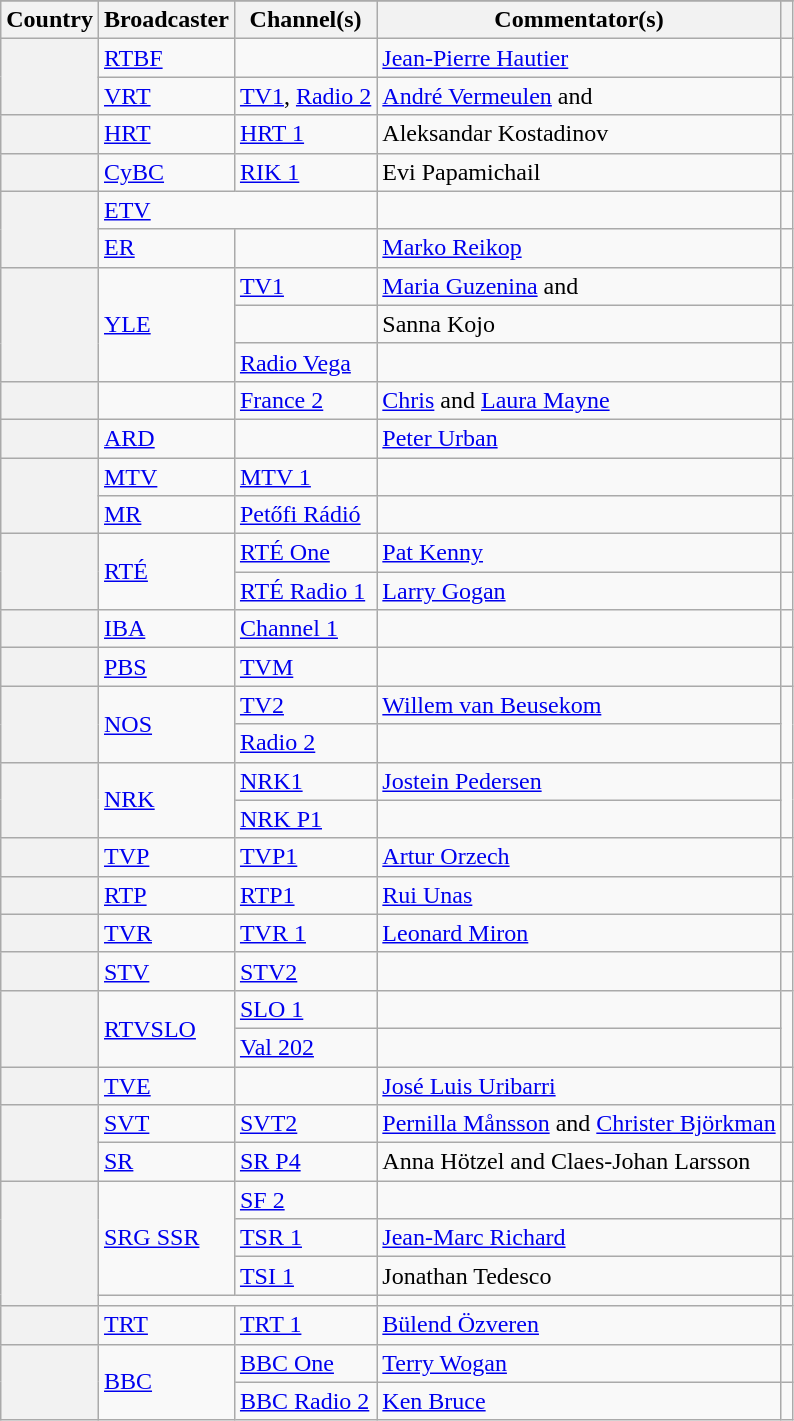<table class="wikitable plainrowheaders sticky-header">
<tr>
</tr>
<tr>
<th scope="col">Country</th>
<th scope="col">Broadcaster</th>
<th scope="col">Channel(s)</th>
<th scope="col">Commentator(s)</th>
<th scope="col"></th>
</tr>
<tr>
<th scope="rowgroup" rowspan="2"></th>
<td><a href='#'>RTBF</a></td>
<td></td>
<td><a href='#'>Jean-Pierre Hautier</a></td>
<td style="text-align:center"></td>
</tr>
<tr>
<td><a href='#'>VRT</a></td>
<td><a href='#'>TV1</a>, <a href='#'>Radio 2</a></td>
<td><a href='#'>André Vermeulen</a> and </td>
<td style="text-align:center"></td>
</tr>
<tr>
<th scope="row"></th>
<td><a href='#'>HRT</a></td>
<td><a href='#'>HRT 1</a></td>
<td>Aleksandar Kostadinov</td>
<td style="text-align:center"></td>
</tr>
<tr>
<th scope="row"></th>
<td><a href='#'>CyBC</a></td>
<td><a href='#'>RIK 1</a></td>
<td>Evi Papamichail</td>
<td style="text-align:center"></td>
</tr>
<tr>
<th scope="rowgroup" rowspan="2"></th>
<td colspan="2"><a href='#'>ETV</a></td>
<td></td>
<td style="text-align:center"></td>
</tr>
<tr>
<td><a href='#'>ER</a></td>
<td></td>
<td><a href='#'>Marko Reikop</a></td>
<td style="text-align:center"></td>
</tr>
<tr>
<th scope="rowgroup" rowspan="3"></th>
<td rowspan="3"><a href='#'>YLE</a></td>
<td><a href='#'>TV1</a></td>
<td><a href='#'>Maria Guzenina</a> and </td>
<td style="text-align:center"></td>
</tr>
<tr>
<td></td>
<td>Sanna Kojo</td>
<td style="text-align:center"></td>
</tr>
<tr>
<td><a href='#'>Radio Vega</a></td>
<td></td>
<td style="text-align:center"></td>
</tr>
<tr>
<th scope="row"></th>
<td></td>
<td><a href='#'>France 2</a></td>
<td><a href='#'>Chris</a> and <a href='#'>Laura Mayne</a></td>
<td style="text-align:center"></td>
</tr>
<tr>
<th scope="row"></th>
<td><a href='#'>ARD</a></td>
<td></td>
<td><a href='#'>Peter Urban</a></td>
<td style="text-align:center"></td>
</tr>
<tr>
<th scope="rowgroup" rowspan="2"></th>
<td><a href='#'>MTV</a></td>
<td><a href='#'>MTV 1</a></td>
<td></td>
<td style="text-align:center"></td>
</tr>
<tr>
<td><a href='#'>MR</a></td>
<td><a href='#'>Petőfi Rádió</a></td>
<td></td>
<td style="text-align:center"></td>
</tr>
<tr>
<th scope="rowgroup" rowspan="2"></th>
<td rowspan="2"><a href='#'>RTÉ</a></td>
<td><a href='#'>RTÉ One</a></td>
<td><a href='#'>Pat Kenny</a></td>
<td style="text-align:center"></td>
</tr>
<tr>
<td><a href='#'>RTÉ Radio 1</a></td>
<td><a href='#'>Larry Gogan</a></td>
<td style="text-align:center"></td>
</tr>
<tr>
<th scope="row"></th>
<td><a href='#'>IBA</a></td>
<td><a href='#'>Channel 1</a></td>
<td></td>
<td style="text-align:center"></td>
</tr>
<tr>
<th scope="row"></th>
<td><a href='#'>PBS</a></td>
<td><a href='#'>TVM</a></td>
<td></td>
<td style="text-align:center"></td>
</tr>
<tr>
<th scope="rowgroup" rowspan="2"></th>
<td rowspan="2"><a href='#'>NOS</a></td>
<td><a href='#'>TV2</a></td>
<td><a href='#'>Willem van Beusekom</a></td>
<td rowspan="2" style="text-align:center"></td>
</tr>
<tr>
<td><a href='#'>Radio 2</a></td>
<td></td>
</tr>
<tr>
<th scope="rowgroup" rowspan="2"></th>
<td rowspan="2"><a href='#'>NRK</a></td>
<td><a href='#'>NRK1</a></td>
<td><a href='#'>Jostein Pedersen</a></td>
<td style="text-align:center" rowspan="2"></td>
</tr>
<tr>
<td><a href='#'>NRK P1</a></td>
<td></td>
</tr>
<tr>
<th scope="row"></th>
<td><a href='#'>TVP</a></td>
<td><a href='#'>TVP1</a></td>
<td><a href='#'>Artur Orzech</a></td>
<td style="text-align:center"></td>
</tr>
<tr>
<th scope="row"></th>
<td><a href='#'>RTP</a></td>
<td><a href='#'>RTP1</a></td>
<td><a href='#'>Rui Unas</a></td>
<td style="text-align:center"></td>
</tr>
<tr>
<th scope="row"></th>
<td><a href='#'>TVR</a></td>
<td><a href='#'>TVR 1</a></td>
<td><a href='#'>Leonard Miron</a></td>
<td style="text-align:center"></td>
</tr>
<tr>
<th scope="row"></th>
<td><a href='#'>STV</a></td>
<td><a href='#'>STV2</a></td>
<td></td>
<td style="text-align:center"></td>
</tr>
<tr>
<th scope="row" rowspan="2"></th>
<td rowspan="2"><a href='#'>RTVSLO</a></td>
<td><a href='#'>SLO 1</a></td>
<td></td>
<td rowspan="2" style="text-align:center"></td>
</tr>
<tr>
<td><a href='#'>Val 202</a></td>
<td></td>
</tr>
<tr>
<th scope="row"></th>
<td><a href='#'>TVE</a></td>
<td></td>
<td><a href='#'>José Luis Uribarri</a></td>
<td style="text-align:center"></td>
</tr>
<tr>
<th scope="rowgroup" rowspan="2"></th>
<td><a href='#'>SVT</a></td>
<td><a href='#'>SVT2</a></td>
<td><a href='#'>Pernilla Månsson</a> and <a href='#'>Christer Björkman</a></td>
<td style="text-align:center"></td>
</tr>
<tr>
<td><a href='#'>SR</a></td>
<td><a href='#'>SR P4</a></td>
<td>Anna Hötzel and Claes-Johan Larsson</td>
<td style="text-align:center"></td>
</tr>
<tr>
<th scope="rowgroup" rowspan="4"></th>
<td rowspan="3"><a href='#'>SRG SSR</a></td>
<td><a href='#'>SF 2</a></td>
<td></td>
<td style="text-align:center"></td>
</tr>
<tr>
<td><a href='#'>TSR 1</a></td>
<td><a href='#'>Jean-Marc Richard</a></td>
<td style="text-align:center"></td>
</tr>
<tr>
<td><a href='#'>TSI 1</a></td>
<td>Jonathan Tedesco</td>
<td style="text-align:center"></td>
</tr>
<tr>
<td colspan="2"></td>
<td></td>
<td style="text-align:center"></td>
</tr>
<tr>
<th scope="row"></th>
<td><a href='#'>TRT</a></td>
<td><a href='#'>TRT 1</a></td>
<td><a href='#'>Bülend Özveren</a></td>
<td style="text-align:center"></td>
</tr>
<tr>
<th scope="rowgroup" rowspan="2"></th>
<td rowspan="2"><a href='#'>BBC</a></td>
<td><a href='#'>BBC One</a></td>
<td><a href='#'>Terry Wogan</a></td>
<td style="text-align:center"></td>
</tr>
<tr>
<td><a href='#'>BBC Radio 2</a></td>
<td><a href='#'>Ken Bruce</a></td>
<td style="text-align:center"></td>
</tr>
</table>
